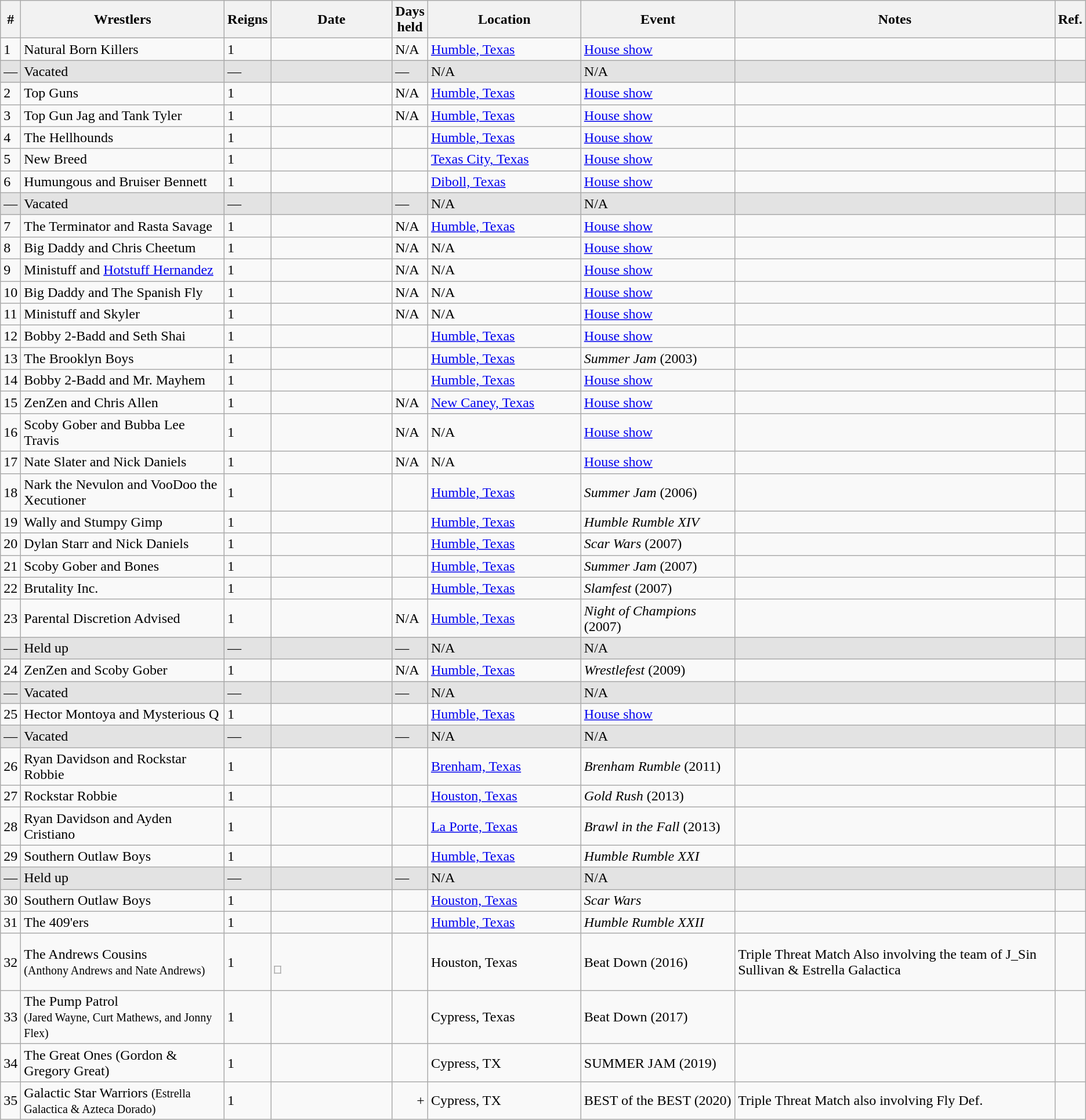<table class="wikitable sortable">
<tr>
<th width=0%>#</th>
<th width=20%>Wrestlers</th>
<th width=3%>Reigns</th>
<th width=12%>Date</th>
<th width=3%>Days held</th>
<th width=15%>Location</th>
<th width=15%>Event</th>
<th width=50% class="unsortable">Notes</th>
<th width=0%  class="unsortable">Ref.</th>
</tr>
<tr>
<td>1</td>
<td>Natural Born Killers<br></td>
<td>1</td>
<td align=right></td>
<td>N/A</td>
<td><a href='#'>Humble, Texas</a></td>
<td><a href='#'>House show</a></td>
<td></td>
<td align=center></td>
</tr>
<tr style="background-color:#e3e3e3">
<td>—</td>
<td>Vacated</td>
<td>—</td>
<td align=right></td>
<td>—</td>
<td>N/A</td>
<td>N/A</td>
<td></td>
<td align=center></td>
</tr>
<tr>
<td>2</td>
<td>Top Guns<br></td>
<td>1</td>
<td align=right></td>
<td>N/A</td>
<td><a href='#'>Humble, Texas</a></td>
<td><a href='#'>House show</a></td>
<td></td>
<td align=center></td>
</tr>
<tr>
<td>3</td>
<td>Top Gun Jag  and Tank Tyler</td>
<td>1</td>
<td align=right></td>
<td>N/A</td>
<td><a href='#'>Humble, Texas</a></td>
<td><a href='#'>House show</a></td>
<td></td>
<td align=center></td>
</tr>
<tr>
<td>4</td>
<td>The Hellhounds<br></td>
<td>1</td>
<td align=right></td>
<td align=right></td>
<td><a href='#'>Humble, Texas</a></td>
<td><a href='#'>House show</a></td>
<td></td>
<td align=center></td>
</tr>
<tr>
<td>5</td>
<td>New Breed<br></td>
<td>1</td>
<td align=right></td>
<td align=right></td>
<td><a href='#'>Texas City, Texas</a></td>
<td><a href='#'>House show</a></td>
<td></td>
<td align=center></td>
</tr>
<tr>
<td>6</td>
<td>Humungous and Bruiser Bennett</td>
<td>1</td>
<td align=right></td>
<td align=right></td>
<td><a href='#'>Diboll, Texas</a></td>
<td><a href='#'>House show</a></td>
<td></td>
<td align=center></td>
</tr>
<tr style="background-color:#e3e3e3">
<td>—</td>
<td>Vacated</td>
<td>—</td>
<td align=right></td>
<td>—</td>
<td>N/A</td>
<td>N/A</td>
<td></td>
<td align=center></td>
</tr>
<tr>
<td>7</td>
<td>The Terminator and Rasta Savage</td>
<td>1</td>
<td align=right></td>
<td>N/A</td>
<td><a href='#'>Humble, Texas</a></td>
<td><a href='#'>House show</a></td>
<td></td>
<td align=center></td>
</tr>
<tr>
<td>8</td>
<td>Big Daddy and Chris Cheetum</td>
<td>1</td>
<td align=right></td>
<td>N/A</td>
<td>N/A</td>
<td><a href='#'>House show</a></td>
<td></td>
<td align=center></td>
</tr>
<tr>
<td>9</td>
<td>Ministuff and <a href='#'>Hotstuff Hernandez</a></td>
<td>1</td>
<td align=right></td>
<td>N/A</td>
<td>N/A</td>
<td><a href='#'>House show</a></td>
<td></td>
<td align=center></td>
</tr>
<tr>
<td>10</td>
<td>Big Daddy  and The Spanish Fly</td>
<td>1</td>
<td align=right></td>
<td>N/A</td>
<td>N/A</td>
<td><a href='#'>House show</a></td>
<td></td>
<td align=center></td>
</tr>
<tr>
<td>11</td>
<td>Ministuff  and Skyler</td>
<td>1</td>
<td align=right></td>
<td>N/A</td>
<td>N/A</td>
<td><a href='#'>House show</a></td>
<td></td>
<td align=center></td>
</tr>
<tr>
<td>12</td>
<td>Bobby 2-Badd and Seth Shai</td>
<td>1</td>
<td align=right></td>
<td align=right></td>
<td><a href='#'>Humble, Texas</a></td>
<td><a href='#'>House show</a></td>
<td></td>
<td align=center></td>
</tr>
<tr>
<td>13</td>
<td>The Brooklyn Boys<br></td>
<td>1</td>
<td align=right></td>
<td align=right></td>
<td><a href='#'>Humble, Texas</a></td>
<td><em>Summer Jam</em> (2003)</td>
<td></td>
<td align=center></td>
</tr>
<tr>
<td>14</td>
<td>Bobby 2-Badd  and Mr. Mayhem</td>
<td>1</td>
<td align=right></td>
<td align=right></td>
<td><a href='#'>Humble, Texas</a></td>
<td><a href='#'>House show</a></td>
<td></td>
<td align=center></td>
</tr>
<tr>
<td>15</td>
<td>ZenZen and Chris Allen</td>
<td>1</td>
<td align=right></td>
<td>N/A</td>
<td><a href='#'>New Caney, Texas</a></td>
<td><a href='#'>House show</a></td>
<td></td>
<td align=center></td>
</tr>
<tr>
<td>16</td>
<td>Scoby Gober and Bubba Lee Travis</td>
<td>1</td>
<td align=right></td>
<td>N/A</td>
<td>N/A</td>
<td><a href='#'>House show</a></td>
<td></td>
<td align=center></td>
</tr>
<tr>
<td>17</td>
<td>Nate Slater and Nick Daniels</td>
<td>1</td>
<td align=right></td>
<td>N/A</td>
<td>N/A</td>
<td><a href='#'>House show</a></td>
<td></td>
<td align=center></td>
</tr>
<tr>
<td>18</td>
<td>Nark the Nevulon and VooDoo the Xecutioner</td>
<td>1</td>
<td align=right></td>
<td align=right></td>
<td><a href='#'>Humble, Texas</a></td>
<td><em>Summer Jam</em> (2006)</td>
<td></td>
<td align=center></td>
</tr>
<tr>
<td>19</td>
<td>Wally and Stumpy Gimp<br></td>
<td>1</td>
<td align=right></td>
<td align=right></td>
<td><a href='#'>Humble, Texas</a></td>
<td><em>Humble Rumble XIV</em></td>
<td></td>
<td align=center></td>
</tr>
<tr>
<td>20</td>
<td>Dylan Starr and Nick Daniels </td>
<td>1</td>
<td align=right></td>
<td align=right></td>
<td><a href='#'>Humble, Texas</a></td>
<td><em>Scar Wars</em> (2007)</td>
<td></td>
<td align=center></td>
</tr>
<tr>
<td>21</td>
<td>Scoby Gober  and Bones</td>
<td>1</td>
<td align=right></td>
<td align=right></td>
<td><a href='#'>Humble, Texas</a></td>
<td><em>Summer Jam</em> (2007)</td>
<td></td>
<td align=center></td>
</tr>
<tr>
<td>22</td>
<td>Brutality Inc.<br></td>
<td>1</td>
<td align=right></td>
<td align=right></td>
<td><a href='#'>Humble, Texas</a></td>
<td><em>Slamfest</em> (2007)</td>
<td></td>
<td align=center></td>
</tr>
<tr>
<td>23</td>
<td>Parental Discretion Advised<br></td>
<td>1</td>
<td align=right></td>
<td>N/A</td>
<td><a href='#'>Humble, Texas</a></td>
<td><em>Night of Champions</em> (2007)</td>
<td></td>
<td align=center></td>
</tr>
<tr style="background-color:#e3e3e3">
<td>—</td>
<td>Held up</td>
<td>—</td>
<td align=right></td>
<td>—</td>
<td>N/A</td>
<td>N/A</td>
<td></td>
<td align=center></td>
</tr>
<tr>
<td>24</td>
<td>ZenZen  and Scoby Gober </td>
<td>1</td>
<td align=right></td>
<td>N/A</td>
<td><a href='#'>Humble, Texas</a></td>
<td><em>Wrestlefest</em> (2009)</td>
<td></td>
<td align=center></td>
</tr>
<tr style="background-color:#e3e3e3">
<td>—</td>
<td>Vacated</td>
<td>—</td>
<td align=right></td>
<td>—</td>
<td>N/A</td>
<td>N/A</td>
<td></td>
<td align=center></td>
</tr>
<tr>
<td>25</td>
<td>Hector Montoya and Mysterious Q</td>
<td>1</td>
<td align=right></td>
<td align=right></td>
<td><a href='#'>Humble, Texas</a></td>
<td><a href='#'>House show</a></td>
<td></td>
<td align=center></td>
</tr>
<tr style="background-color:#e3e3e3">
<td>—</td>
<td>Vacated</td>
<td>—</td>
<td align=right></td>
<td>—</td>
<td>N/A</td>
<td>N/A</td>
<td></td>
<td align=center></td>
</tr>
<tr>
<td>26</td>
<td>Ryan Davidson and Rockstar Robbie</td>
<td>1</td>
<td align=right></td>
<td align=right></td>
<td><a href='#'>Brenham, Texas</a></td>
<td><em>Brenham Rumble</em> (2011)</td>
<td></td>
<td align=center></td>
</tr>
<tr>
<td>27</td>
<td>Rockstar Robbie </td>
<td>1</td>
<td align=right></td>
<td align=right></td>
<td><a href='#'>Houston, Texas</a></td>
<td><em>Gold Rush</em> (2013)</td>
<td></td>
<td align=center></td>
</tr>
<tr>
<td>28</td>
<td>Ryan Davidson  and Ayden Cristiano</td>
<td>1</td>
<td align=right> </td>
<td align=right></td>
<td><a href='#'>La Porte, Texas</a></td>
<td><em>Brawl in the Fall</em> (2013)</td>
<td></td>
<td align=center></td>
</tr>
<tr>
<td>29</td>
<td>Southern Outlaw Boys<br></td>
<td>1</td>
<td align=right></td>
<td align=right></td>
<td><a href='#'>Humble, Texas</a></td>
<td><em>Humble Rumble XXI</em></td>
<td></td>
<td align=center></td>
</tr>
<tr style="background-color:#e3e3e3">
<td>—</td>
<td>Held up</td>
<td>—</td>
<td align=right></td>
<td>—</td>
<td>N/A</td>
<td>N/A</td>
<td></td>
<td align=center></td>
</tr>
<tr>
<td>30</td>
<td>Southern Outlaw Boys<br></td>
<td>1</td>
<td align=right></td>
<td align=right></td>
<td><a href='#'>Houston, Texas</a></td>
<td><em>Scar Wars</em></td>
<td></td>
<td align=center></td>
</tr>
<tr>
<td>31</td>
<td>The 409'ers<br></td>
<td>1</td>
<td align=right></td>
<td align=right></td>
<td><a href='#'>Humble, Texas</a></td>
<td><em>Humble Rumble XXII</em></td>
<td></td>
<td align=center></td>
</tr>
<tr>
<td>32</td>
<td>The Andrews Cousins<br><small>(Anthony Andrews and Nate Andrews)</small></td>
<td>1</td>
<td><br><table class="wikitable sortable">
<tr>
<td align=right></td>
</tr>
</table>
</td>
<td align=right></td>
<td>Houston, Texas</td>
<td>Beat Down (2016)</td>
<td>Triple Threat Match Also involving the team of J_Sin Sullivan & Estrella Galactica</td>
<td></td>
</tr>
<tr>
<td>33</td>
<td>The Pump Patrol<br><small>(Jared Wayne, Curt Mathews, and Jonny Flex)</small></td>
<td>1</td>
<td align=right></td>
<td align=right></td>
<td>Cypress, Texas</td>
<td>Beat Down (2017)</td>
<td></td>
<td></td>
</tr>
<tr>
<td>34</td>
<td>The Great Ones (Gordon & Gregory Great)</td>
<td>1</td>
<td align=right></td>
<td align=right></td>
<td>Cypress, TX</td>
<td>SUMMER JAM (2019)</td>
<td></td>
<td></td>
</tr>
<tr>
<td>35</td>
<td>Galactic Star Warriors <small>(Estrella Galactica & Azteca Dorado)</small></td>
<td>1</td>
<td align=right></td>
<td align=right>+</td>
<td>Cypress, TX</td>
<td>BEST of the BEST (2020)</td>
<td>Triple Threat Match also involving Fly Def.</td>
<td></td>
</tr>
</table>
